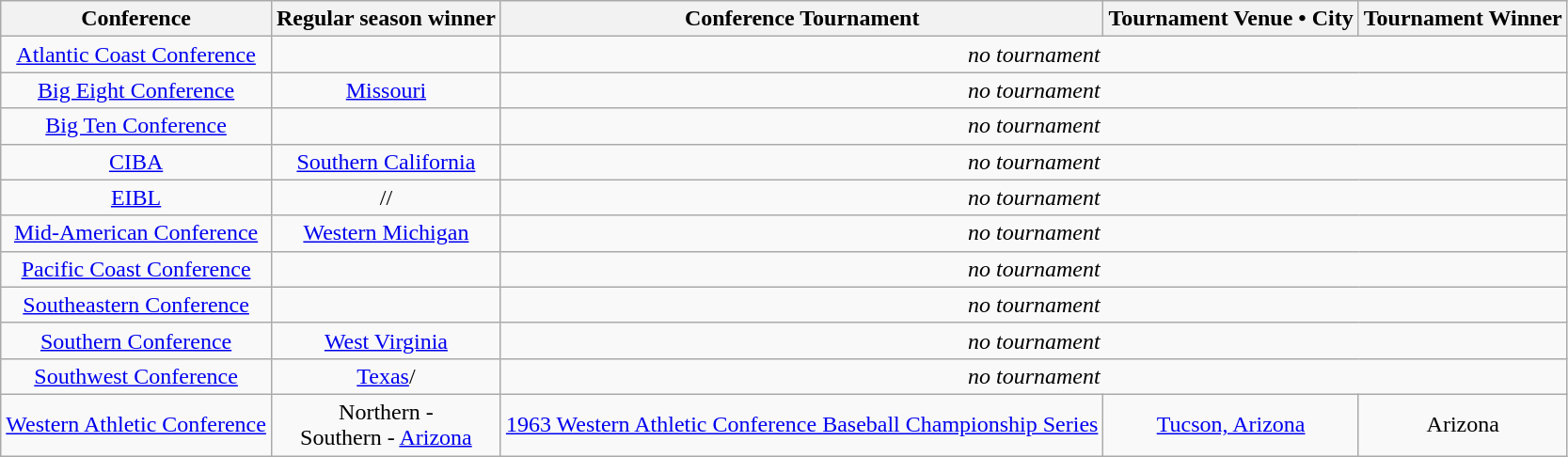<table class="wikitable" style="text-align:center;">
<tr>
<th>Conference</th>
<th>Regular season winner</th>
<th>Conference Tournament</th>
<th>Tournament Venue • City</th>
<th>Tournament Winner</th>
</tr>
<tr>
<td><a href='#'>Atlantic Coast Conference</a></td>
<td></td>
<td colspan=3><em>no tournament</em></td>
</tr>
<tr>
<td><a href='#'>Big Eight Conference</a></td>
<td><a href='#'>Missouri</a></td>
<td colspan=3><em>no tournament</em></td>
</tr>
<tr>
<td><a href='#'>Big Ten Conference</a></td>
<td></td>
<td colspan=3><em>no tournament</em></td>
</tr>
<tr>
<td><a href='#'>CIBA</a></td>
<td><a href='#'>Southern California</a></td>
<td colspan=3><em>no tournament</em></td>
</tr>
<tr>
<td><a href='#'>EIBL</a></td>
<td>//</td>
<td colspan=3><em>no tournament</em></td>
</tr>
<tr>
<td><a href='#'>Mid-American Conference</a></td>
<td><a href='#'>Western Michigan</a></td>
<td colspan=3><em>no tournament</em></td>
</tr>
<tr>
<td><a href='#'>Pacific Coast Conference</a></td>
<td></td>
<td colspan=3><em>no tournament</em></td>
</tr>
<tr>
<td><a href='#'>Southeastern Conference</a></td>
<td></td>
<td colspan=3><em>no tournament</em></td>
</tr>
<tr>
<td><a href='#'>Southern Conference</a></td>
<td><a href='#'>West Virginia</a></td>
<td colspan=3><em>no tournament</em></td>
</tr>
<tr>
<td><a href='#'>Southwest Conference</a></td>
<td><a href='#'>Texas</a>/</td>
<td colspan=3><em>no tournament</em></td>
</tr>
<tr>
<td><a href='#'>Western Athletic Conference</a></td>
<td>Northern - <br>Southern - <a href='#'>Arizona</a></td>
<td><a href='#'>1963 Western Athletic Conference Baseball Championship Series</a></td>
<td><a href='#'>Tucson, Arizona</a></td>
<td>Arizona</td>
</tr>
</table>
